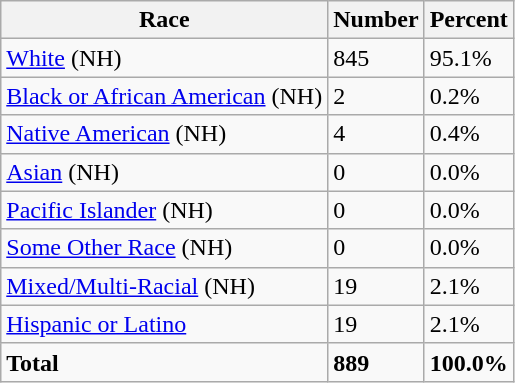<table class="wikitable">
<tr>
<th>Race</th>
<th>Number</th>
<th>Percent</th>
</tr>
<tr>
<td><a href='#'>White</a> (NH)</td>
<td>845</td>
<td>95.1%</td>
</tr>
<tr>
<td><a href='#'>Black or African American</a> (NH)</td>
<td>2</td>
<td>0.2%</td>
</tr>
<tr>
<td><a href='#'>Native American</a> (NH)</td>
<td>4</td>
<td>0.4%</td>
</tr>
<tr>
<td><a href='#'>Asian</a> (NH)</td>
<td>0</td>
<td>0.0%</td>
</tr>
<tr>
<td><a href='#'>Pacific Islander</a> (NH)</td>
<td>0</td>
<td>0.0%</td>
</tr>
<tr>
<td><a href='#'>Some Other Race</a> (NH)</td>
<td>0</td>
<td>0.0%</td>
</tr>
<tr>
<td><a href='#'>Mixed/Multi-Racial</a> (NH)</td>
<td>19</td>
<td>2.1%</td>
</tr>
<tr>
<td><a href='#'>Hispanic or Latino</a></td>
<td>19</td>
<td>2.1%</td>
</tr>
<tr>
<td><strong>Total</strong></td>
<td><strong>889</strong></td>
<td><strong>100.0%</strong></td>
</tr>
</table>
